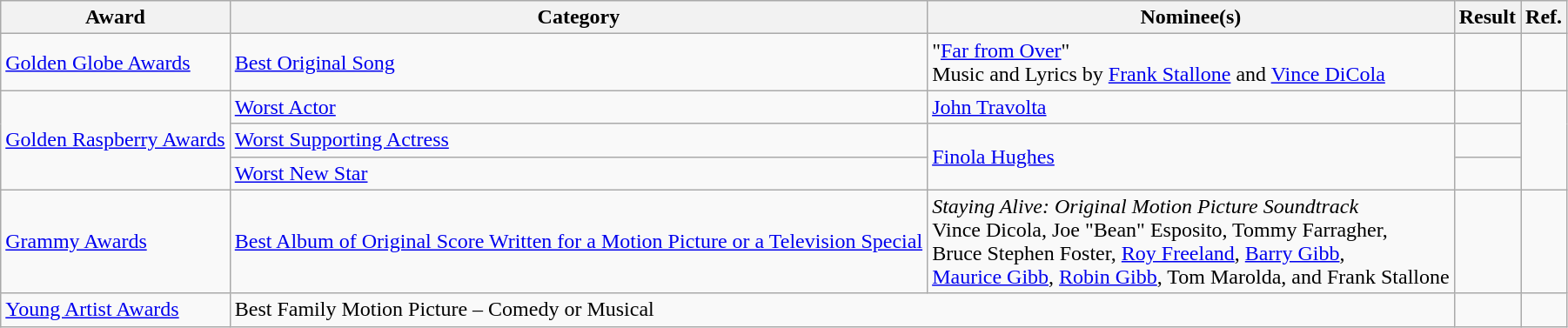<table class="wikitable plainrowheaders">
<tr>
<th>Award</th>
<th>Category</th>
<th>Nominee(s)</th>
<th>Result</th>
<th>Ref.</th>
</tr>
<tr>
<td><a href='#'>Golden Globe Awards</a></td>
<td><a href='#'>Best Original Song</a></td>
<td>"<a href='#'>Far from Over</a>" <br> Music and Lyrics by <a href='#'>Frank Stallone</a> and <a href='#'>Vince DiCola</a></td>
<td></td>
<td align="center"></td>
</tr>
<tr>
<td rowspan="3"><a href='#'>Golden Raspberry Awards</a></td>
<td><a href='#'>Worst Actor</a></td>
<td><a href='#'>John Travolta</a></td>
<td></td>
<td rowspan="3" align="center"></td>
</tr>
<tr>
<td><a href='#'>Worst Supporting Actress</a></td>
<td rowspan="2"><a href='#'>Finola Hughes</a></td>
<td></td>
</tr>
<tr>
<td><a href='#'>Worst New Star</a></td>
<td></td>
</tr>
<tr>
<td><a href='#'>Grammy Awards</a></td>
<td><a href='#'>Best Album of Original Score Written for a Motion Picture or a Television Special</a></td>
<td><em>Staying Alive: Original Motion Picture Soundtrack</em> <br> Vince Dicola, Joe "Bean" Esposito, Tommy Farragher, <br> Bruce Stephen Foster, <a href='#'>Roy Freeland</a>, <a href='#'>Barry Gibb</a>, <br> <a href='#'>Maurice Gibb</a>, <a href='#'>Robin Gibb</a>, Tom Marolda, and Frank Stallone</td>
<td></td>
<td align="center"></td>
</tr>
<tr>
<td><a href='#'>Young Artist Awards</a></td>
<td colspan="2">Best Family Motion Picture – Comedy or Musical</td>
<td></td>
<td align="center"></td>
</tr>
</table>
